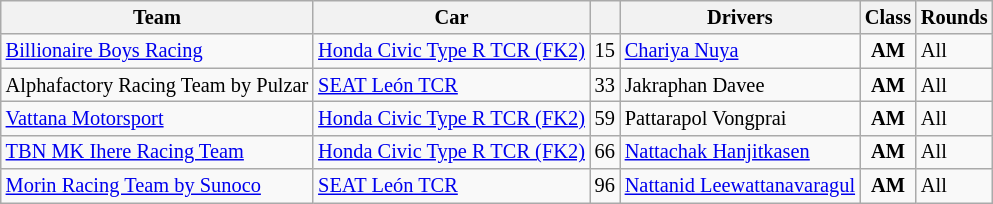<table class="wikitable" style="font-size: 85%;">
<tr>
<th>Team</th>
<th>Car</th>
<th></th>
<th>Drivers</th>
<th>Class</th>
<th>Rounds</th>
</tr>
<tr>
<td><a href='#'>Billionaire Boys Racing</a></td>
<td><a href='#'>Honda Civic Type R TCR (FK2)</a></td>
<td>15</td>
<td><a href='#'>Chariya Nuya</a></td>
<td align=center><strong><span>AM</span></strong></td>
<td>All</td>
</tr>
<tr>
<td>Alphafactory Racing Team by Pulzar</td>
<td><a href='#'>SEAT León TCR</a></td>
<td>33</td>
<td>Jakraphan Davee</td>
<td align=center><strong><span>AM</span></strong></td>
<td>All</td>
</tr>
<tr>
<td><a href='#'>Vattana Motorsport</a></td>
<td><a href='#'>Honda Civic Type R TCR (FK2)</a></td>
<td>59</td>
<td>Pattarapol Vongprai</td>
<td align=center><strong><span>AM</span></strong></td>
<td>All</td>
</tr>
<tr>
<td><a href='#'>TBN MK Ihere Racing Team</a></td>
<td><a href='#'>Honda Civic Type R TCR (FK2)</a></td>
<td>66</td>
<td><a href='#'>Nattachak Hanjitkasen</a></td>
<td align=center><strong><span>AM</span></strong></td>
<td>All</td>
</tr>
<tr>
<td><a href='#'>Morin Racing Team by Sunoco</a></td>
<td><a href='#'>SEAT León TCR</a></td>
<td>96</td>
<td><a href='#'>Nattanid Leewattanavaragul</a></td>
<td align=center><strong><span>AM</span></strong></td>
<td>All</td>
</tr>
</table>
